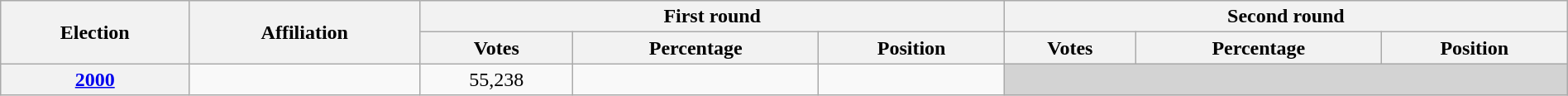<table class=wikitable width=100%>
<tr>
<th rowspan=2>Election</th>
<th rowspan=2>Affiliation</th>
<th colspan=3>First round</th>
<th colspan=3>Second round</th>
</tr>
<tr>
<th>Votes</th>
<th>Percentage</th>
<th>Position</th>
<th>Votes</th>
<th>Percentage</th>
<th>Position</th>
</tr>
<tr align=center>
<th><a href='#'>2000</a></th>
<td></td>
<td>55,238</td>
<td></td>
<td></td>
<td bgcolor=lightgrey colspan=3></td>
</tr>
</table>
